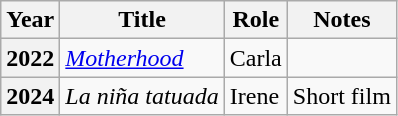<table class="wikitable plainrowheaders sortable"  style=font-size:100%>
<tr>
<th scope="col">Year</th>
<th scope="col">Title</th>
<th scope="col">Role</th>
<th class="unsortable">Notes</th>
</tr>
<tr>
<th scope=row>2022</th>
<td scope="row"><a href='#'><em>Motherhood</em></a></td>
<td>Carla</td>
<td></td>
</tr>
<tr>
<th scope=row>2024</th>
<td scope="row"><em>La niña tatuada</em></td>
<td>Irene</td>
<td>Short film</td>
</tr>
</table>
